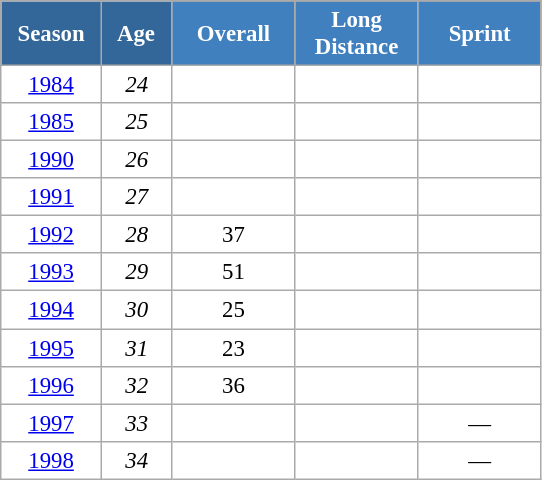<table class="wikitable" style="font-size:95%; text-align:center; border:grey solid 1px; border-collapse:collapse; background:#ffffff;">
<tr>
<th style="background-color:#369; color:white; width:60px;" rowspan="2"> Season </th>
<th style="background-color:#369; color:white; width:40px;" rowspan="2"> Age </th>
</tr>
<tr>
<th style="background-color:#4180be; color:white; width:75px;">Overall</th>
<th style="background-color:#4180be; color:white; width:75px;">Long Distance</th>
<th style="background-color:#4180be; color:white; width:75px;">Sprint</th>
</tr>
<tr>
<td><a href='#'>1984</a></td>
<td><em>24</em></td>
<td></td>
<td></td>
<td></td>
</tr>
<tr>
<td><a href='#'>1985</a></td>
<td><em>25</em></td>
<td></td>
<td></td>
<td></td>
</tr>
<tr>
<td><a href='#'>1990</a></td>
<td><em>26</em></td>
<td></td>
<td></td>
<td></td>
</tr>
<tr>
<td><a href='#'>1991</a></td>
<td><em>27</em></td>
<td></td>
<td></td>
<td></td>
</tr>
<tr>
<td><a href='#'>1992</a></td>
<td><em>28</em></td>
<td>37</td>
<td></td>
<td></td>
</tr>
<tr>
<td><a href='#'>1993</a></td>
<td><em>29</em></td>
<td>51</td>
<td></td>
<td></td>
</tr>
<tr>
<td><a href='#'>1994</a></td>
<td><em>30</em></td>
<td>25</td>
<td></td>
<td></td>
</tr>
<tr>
<td><a href='#'>1995</a></td>
<td><em>31</em></td>
<td>23</td>
<td></td>
<td></td>
</tr>
<tr>
<td><a href='#'>1996</a></td>
<td><em>32</em></td>
<td>36</td>
<td></td>
<td></td>
</tr>
<tr>
<td><a href='#'>1997</a></td>
<td><em>33</em></td>
<td></td>
<td></td>
<td>—</td>
</tr>
<tr>
<td><a href='#'>1998</a></td>
<td><em>34</em></td>
<td></td>
<td></td>
<td>—</td>
</tr>
</table>
